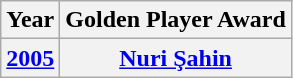<table class="wikitable" style="text-align: center;">
<tr>
<th>Year</th>
<th>Golden Player Award</th>
</tr>
<tr>
<th> <a href='#'>2005</a></th>
<th><a href='#'>Nuri Şahin</a></th>
</tr>
</table>
